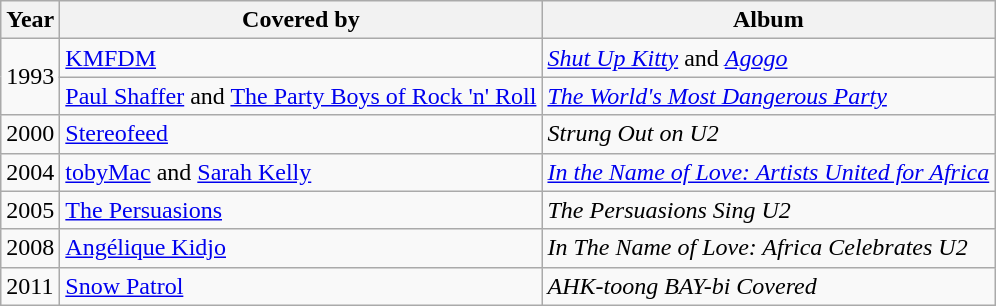<table class="wikitable">
<tr>
<th>Year</th>
<th>Covered by</th>
<th>Album</th>
</tr>
<tr>
<td rowspan="2">1993</td>
<td><a href='#'>KMFDM</a></td>
<td><em><a href='#'>Shut Up Kitty</a></em> and <em><a href='#'>Agogo</a></em></td>
</tr>
<tr>
<td><a href='#'>Paul Shaffer</a> and <a href='#'>The Party Boys of Rock 'n' Roll</a></td>
<td><em><a href='#'>The World's Most Dangerous Party</a></em></td>
</tr>
<tr>
<td rowspan="1">2000</td>
<td><a href='#'>Stereofeed</a></td>
<td><em>Strung Out on U2</em></td>
</tr>
<tr>
<td>2004</td>
<td><a href='#'>tobyMac</a> and <a href='#'>Sarah Kelly</a></td>
<td><em><a href='#'>In the Name of Love: Artists United for Africa</a></em></td>
</tr>
<tr>
<td>2005</td>
<td><a href='#'>The Persuasions</a></td>
<td><em>The Persuasions Sing U2</em></td>
</tr>
<tr>
<td>2008</td>
<td><a href='#'>Angélique Kidjo</a></td>
<td><em>In The Name of Love: Africa Celebrates U2</em></td>
</tr>
<tr>
<td>2011</td>
<td><a href='#'>Snow Patrol</a></td>
<td><em>AHK-toong BAY-bi Covered</em></td>
</tr>
</table>
